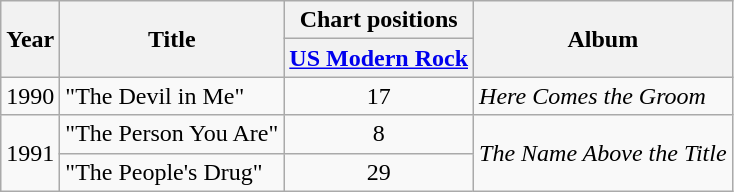<table class="wikitable">
<tr>
<th rowspan="2">Year</th>
<th rowspan="2">Title</th>
<th>Chart positions</th>
<th rowspan="2">Album</th>
</tr>
<tr>
<th><a href='#'>US Modern Rock</a></th>
</tr>
<tr>
<td>1990</td>
<td>"The Devil in Me"</td>
<td align="center">17</td>
<td><em>Here Comes the Groom</em></td>
</tr>
<tr>
<td rowspan="2">1991</td>
<td>"The Person You Are"</td>
<td align="center">8</td>
<td rowspan="2"><em>The Name Above the Title</em></td>
</tr>
<tr>
<td>"The People's Drug"</td>
<td align="center">29</td>
</tr>
</table>
